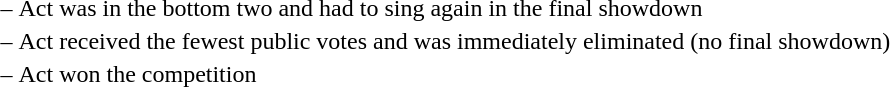<table>
<tr>
<td> –</td>
<td>Act was in the bottom two and had to sing again in the final showdown</td>
</tr>
<tr>
<td> –</td>
<td>Act received the fewest public votes and was immediately eliminated (no final showdown)</td>
</tr>
<tr>
<td> –</td>
<td>Act won the competition</td>
</tr>
<tr>
</tr>
</table>
